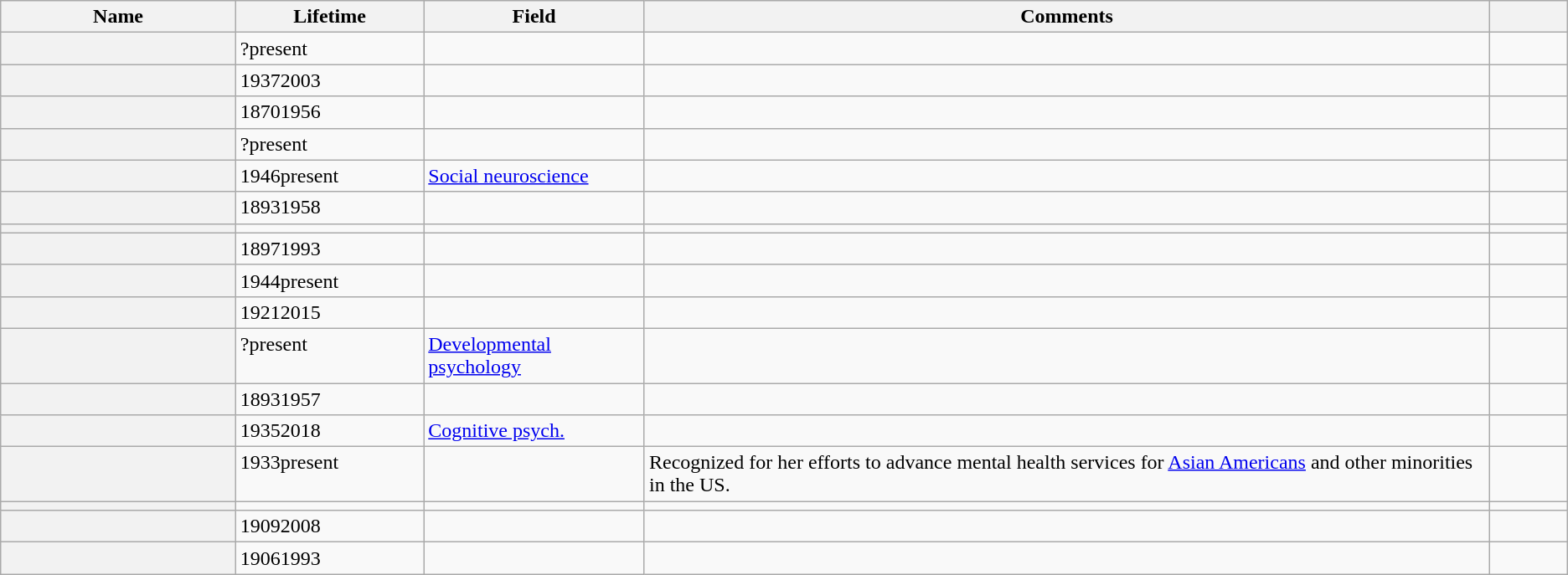<table class="sortable wikitable plainrowheaders">
<tr>
<th width="15%" scope="col">Name</th>
<th width="12%" scope="col">Lifetime</th>
<th>Field</th>
<th>Comments</th>
<th class="unsortable" width="5%" scope="col"></th>
</tr>
<tr style="vertical-align: top;">
<th scope="row"></th>
<td>?present</td>
<td></td>
<td></td>
<td align="center"></td>
</tr>
<tr style="vertical-align: top;">
<th scope="row"></th>
<td>19372003</td>
<td></td>
<td></td>
<td align="center"></td>
</tr>
<tr style="vertical-align: top;">
<th scope="row"></th>
<td>18701956</td>
<td></td>
<td></td>
<td align="center"></td>
</tr>
<tr style="vertical-align: top;">
<th scope="row"></th>
<td>?present</td>
<td></td>
<td></td>
<td align="center"></td>
</tr>
<tr style="vertical-align: top;">
<th scope="row"></th>
<td>1946present</td>
<td><a href='#'>Social neuroscience</a></td>
<td></td>
<td align="center"></td>
</tr>
<tr style="vertical-align: top;">
<th scope="row"></th>
<td>18931958</td>
<td></td>
<td></td>
<td align="center"></td>
</tr>
<tr style="vertical-align: top;">
<th scope="row"></th>
<td></td>
<td></td>
<td></td>
<td align="center"></td>
</tr>
<tr style="vertical-align: top;">
<th scope="row"></th>
<td>18971993</td>
<td></td>
<td></td>
<td align="center"></td>
</tr>
<tr style="vertical-align: top;">
<th scope="row"></th>
<td>1944present</td>
<td></td>
<td></td>
<td align="center"></td>
</tr>
<tr style="vertical-align: top;">
<th scope="row"></th>
<td>19212015</td>
<td></td>
<td></td>
<td align="center"></td>
</tr>
<tr style="vertical-align: top;">
<th scope="row"></th>
<td>?present</td>
<td><a href='#'>Developmental psychology</a></td>
<td></td>
<td align="center"></td>
</tr>
<tr style="vertical-align: top;">
<th scope="row"></th>
<td>18931957</td>
<td></td>
<td></td>
<td align="center"></td>
</tr>
<tr style="vertical-align: top;">
<th scope="row"></th>
<td>19352018</td>
<td><a href='#'>Cognitive psych.</a></td>
<td></td>
<td align="center"></td>
</tr>
<tr style="vertical-align: top;">
<th scope="row"></th>
<td>1933present</td>
<td></td>
<td>Recognized for her efforts to advance mental health services for <a href='#'>Asian Americans</a> and other minorities in the US.</td>
<td align="center"></td>
</tr>
<tr style="vertical-align: top;">
<th scope="row"></th>
<td></td>
<td></td>
<td></td>
<td align="center"></td>
</tr>
<tr style="vertical-align: top;">
<th scope="row"></th>
<td>19092008</td>
<td></td>
<td></td>
<td align="center"></td>
</tr>
<tr style="vertical-align: top;">
<th scope="row"></th>
<td>19061993</td>
<td></td>
<td></td>
<td align="center"></td>
</tr>
</table>
